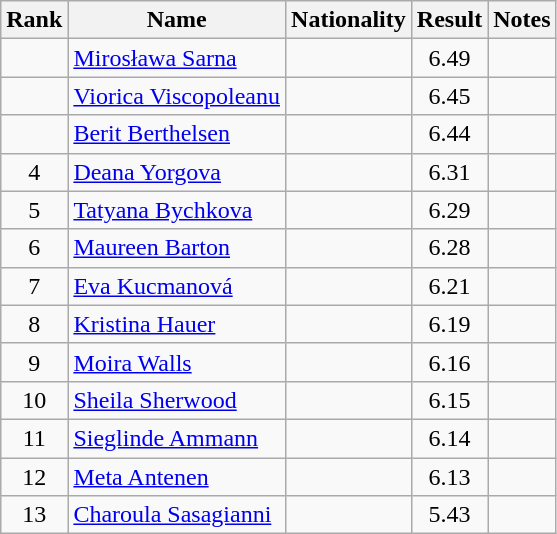<table class="wikitable sortable" style="text-align:center">
<tr>
<th>Rank</th>
<th>Name</th>
<th>Nationality</th>
<th>Result</th>
<th>Notes</th>
</tr>
<tr>
<td></td>
<td align=left><a href='#'>Mirosława Sarna</a></td>
<td align=left></td>
<td>6.49</td>
<td></td>
</tr>
<tr>
<td></td>
<td align=left><a href='#'>Viorica Viscopoleanu</a></td>
<td align=left></td>
<td>6.45</td>
<td></td>
</tr>
<tr>
<td></td>
<td align=left><a href='#'>Berit Berthelsen</a></td>
<td align=left></td>
<td>6.44</td>
<td></td>
</tr>
<tr>
<td>4</td>
<td align=left><a href='#'>Deana Yorgova</a></td>
<td align=left></td>
<td>6.31</td>
<td></td>
</tr>
<tr>
<td>5</td>
<td align=left><a href='#'>Tatyana Bychkova</a></td>
<td align=left></td>
<td>6.29</td>
<td></td>
</tr>
<tr>
<td>6</td>
<td align=left><a href='#'>Maureen Barton</a></td>
<td align=left></td>
<td>6.28</td>
<td></td>
</tr>
<tr>
<td>7</td>
<td align=left><a href='#'>Eva Kucmanová</a></td>
<td align=left></td>
<td>6.21</td>
<td></td>
</tr>
<tr>
<td>8</td>
<td align=left><a href='#'>Kristina Hauer</a></td>
<td align=left></td>
<td>6.19</td>
<td></td>
</tr>
<tr>
<td>9</td>
<td align=left><a href='#'>Moira Walls</a></td>
<td align=left></td>
<td>6.16</td>
<td></td>
</tr>
<tr>
<td>10</td>
<td align=left><a href='#'>Sheila Sherwood</a></td>
<td align=left></td>
<td>6.15</td>
<td></td>
</tr>
<tr>
<td>11</td>
<td align=left><a href='#'>Sieglinde Ammann</a></td>
<td align=left></td>
<td>6.14</td>
<td></td>
</tr>
<tr>
<td>12</td>
<td align=left><a href='#'>Meta Antenen</a></td>
<td align=left></td>
<td>6.13</td>
<td></td>
</tr>
<tr>
<td>13</td>
<td align=left><a href='#'>Charoula Sasagianni</a></td>
<td align=left></td>
<td>5.43</td>
<td></td>
</tr>
</table>
